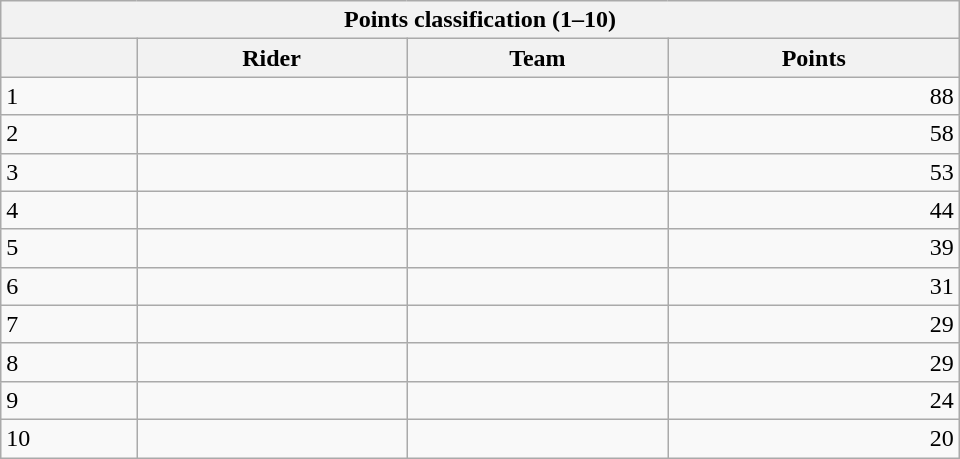<table class="wikitable" style="width:40em;margin-bottom:0">
<tr>
<th colspan=4>Points classification (1–10)</th>
</tr>
<tr>
<th></th>
<th>Rider</th>
<th>Team</th>
<th>Points</th>
</tr>
<tr>
<td>1</td>
<td> </td>
<td></td>
<td align=right>88</td>
</tr>
<tr>
<td>2</td>
<td></td>
<td></td>
<td align=right>58</td>
</tr>
<tr>
<td>3</td>
<td></td>
<td></td>
<td align=right>53</td>
</tr>
<tr>
<td>4</td>
<td></td>
<td></td>
<td align=right>44</td>
</tr>
<tr>
<td>5</td>
<td></td>
<td></td>
<td align=right>39</td>
</tr>
<tr>
<td>6</td>
<td></td>
<td></td>
<td align=right>31</td>
</tr>
<tr>
<td>7</td>
<td></td>
<td></td>
<td align=right>29</td>
</tr>
<tr>
<td>8</td>
<td></td>
<td></td>
<td align=right>29</td>
</tr>
<tr>
<td>9</td>
<td></td>
<td></td>
<td align=right>24</td>
</tr>
<tr>
<td>10</td>
<td></td>
<td></td>
<td align=right>20</td>
</tr>
</table>
